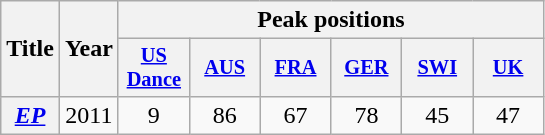<table class="wikitable plainrowheaders" style="text-align:center;">
<tr>
<th scope="col" rowspan="2">Title</th>
<th scope="col" rowspan="2">Year</th>
<th scope="col" colspan="6">Peak positions</th>
</tr>
<tr>
<th scope="col" style="width:3em;font-size:85%;"><a href='#'>US Dance</a><br></th>
<th scope="col" style="width:3em;font-size:85%;"><a href='#'>AUS</a><br></th>
<th scope="col" style="width:3em;font-size:85%;"><a href='#'>FRA</a><br></th>
<th scope="col" style="width:3em;font-size:85%;"><a href='#'>GER</a><br></th>
<th scope="col" style="width:3em;font-size:85%;"><a href='#'>SWI</a><br></th>
<th scope="col" style="width:3em;font-size:85%;"><a href='#'>UK</a><br></th>
</tr>
<tr>
<th scope="row"><em><a href='#'>EP</a></em></th>
<td>2011</td>
<td>9</td>
<td>86</td>
<td>67</td>
<td>78</td>
<td>45</td>
<td>47</td>
</tr>
</table>
